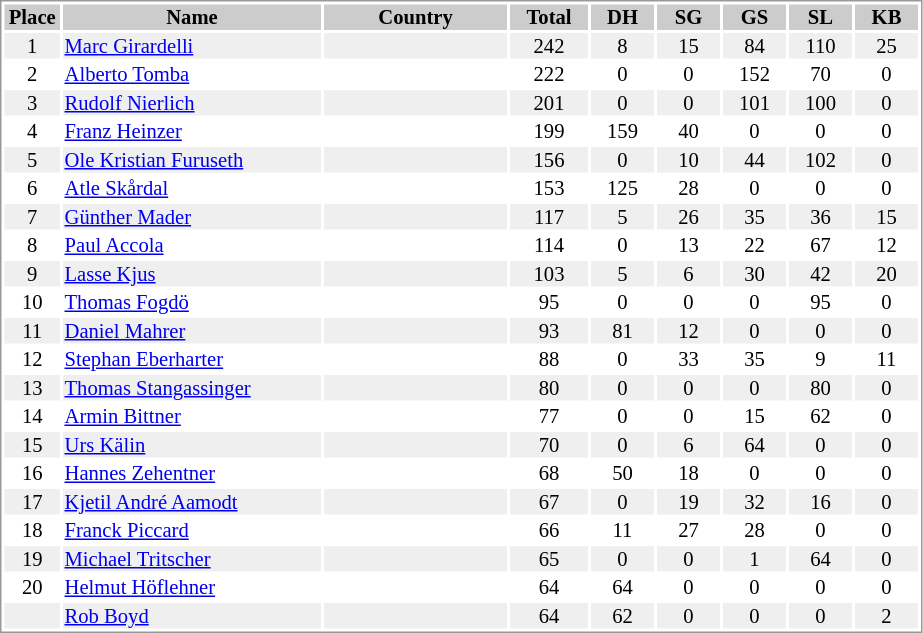<table border="0" style="border: 1px solid #999; background-color:#FFFFFF; text-align:center; font-size:86%; line-height:15px;">
<tr align="center" bgcolor="#CCCCCC">
<th width=35>Place</th>
<th width=170>Name</th>
<th width=120>Country</th>
<th width=50>Total</th>
<th width=40>DH</th>
<th width=40>SG</th>
<th width=40>GS</th>
<th width=40>SL</th>
<th width=40>KB</th>
</tr>
<tr bgcolor="#EFEFEF">
<td>1</td>
<td align="left"><a href='#'>Marc Girardelli</a></td>
<td align="left"></td>
<td>242</td>
<td>8</td>
<td>15</td>
<td>84</td>
<td>110</td>
<td>25</td>
</tr>
<tr>
<td>2</td>
<td align="left"><a href='#'>Alberto Tomba</a></td>
<td align="left"></td>
<td>222</td>
<td>0</td>
<td>0</td>
<td>152</td>
<td>70</td>
<td>0</td>
</tr>
<tr bgcolor="#EFEFEF">
<td>3</td>
<td align="left"><a href='#'>Rudolf Nierlich</a></td>
<td align="left"></td>
<td>201</td>
<td>0</td>
<td>0</td>
<td>101</td>
<td>100</td>
<td>0</td>
</tr>
<tr>
<td>4</td>
<td align="left"><a href='#'>Franz Heinzer</a></td>
<td align="left"></td>
<td>199</td>
<td>159</td>
<td>40</td>
<td>0</td>
<td>0</td>
<td>0</td>
</tr>
<tr bgcolor="#EFEFEF">
<td>5</td>
<td align="left"><a href='#'>Ole Kristian Furuseth</a></td>
<td align="left"></td>
<td>156</td>
<td>0</td>
<td>10</td>
<td>44</td>
<td>102</td>
<td>0</td>
</tr>
<tr>
<td>6</td>
<td align="left"><a href='#'>Atle Skårdal</a></td>
<td align="left"></td>
<td>153</td>
<td>125</td>
<td>28</td>
<td>0</td>
<td>0</td>
<td>0</td>
</tr>
<tr bgcolor="#EFEFEF">
<td>7</td>
<td align="left"><a href='#'>Günther Mader</a></td>
<td align="left"></td>
<td>117</td>
<td>5</td>
<td>26</td>
<td>35</td>
<td>36</td>
<td>15</td>
</tr>
<tr>
<td>8</td>
<td align="left"><a href='#'>Paul Accola</a></td>
<td align="left"></td>
<td>114</td>
<td>0</td>
<td>13</td>
<td>22</td>
<td>67</td>
<td>12</td>
</tr>
<tr bgcolor="#EFEFEF">
<td>9</td>
<td align="left"><a href='#'>Lasse Kjus</a></td>
<td align="left"></td>
<td>103</td>
<td>5</td>
<td>6</td>
<td>30</td>
<td>42</td>
<td>20</td>
</tr>
<tr>
<td>10</td>
<td align="left"><a href='#'>Thomas Fogdö</a></td>
<td align="left"></td>
<td>95</td>
<td>0</td>
<td>0</td>
<td>0</td>
<td>95</td>
<td>0</td>
</tr>
<tr bgcolor="#EFEFEF">
<td>11</td>
<td align="left"><a href='#'>Daniel Mahrer</a></td>
<td align="left"></td>
<td>93</td>
<td>81</td>
<td>12</td>
<td>0</td>
<td>0</td>
<td>0</td>
</tr>
<tr>
<td>12</td>
<td align="left"><a href='#'>Stephan Eberharter</a></td>
<td align="left"></td>
<td>88</td>
<td>0</td>
<td>33</td>
<td>35</td>
<td>9</td>
<td>11</td>
</tr>
<tr bgcolor="#EFEFEF">
<td>13</td>
<td align="left"><a href='#'>Thomas Stangassinger</a></td>
<td align="left"></td>
<td>80</td>
<td>0</td>
<td>0</td>
<td>0</td>
<td>80</td>
<td>0</td>
</tr>
<tr>
<td>14</td>
<td align="left"><a href='#'>Armin Bittner</a></td>
<td align="left"></td>
<td>77</td>
<td>0</td>
<td>0</td>
<td>15</td>
<td>62</td>
<td>0</td>
</tr>
<tr bgcolor="#EFEFEF">
<td>15</td>
<td align="left"><a href='#'>Urs Kälin</a></td>
<td align="left"></td>
<td>70</td>
<td>0</td>
<td>6</td>
<td>64</td>
<td>0</td>
<td>0</td>
</tr>
<tr>
<td>16</td>
<td align="left"><a href='#'>Hannes Zehentner</a></td>
<td align="left"></td>
<td>68</td>
<td>50</td>
<td>18</td>
<td>0</td>
<td>0</td>
<td>0</td>
</tr>
<tr bgcolor="#EFEFEF">
<td>17</td>
<td align="left"><a href='#'>Kjetil André Aamodt</a></td>
<td align="left"></td>
<td>67</td>
<td>0</td>
<td>19</td>
<td>32</td>
<td>16</td>
<td>0</td>
</tr>
<tr>
<td>18</td>
<td align="left"><a href='#'>Franck Piccard</a></td>
<td align="left"></td>
<td>66</td>
<td>11</td>
<td>27</td>
<td>28</td>
<td>0</td>
<td>0</td>
</tr>
<tr bgcolor="#EFEFEF">
<td>19</td>
<td align="left"><a href='#'>Michael Tritscher</a></td>
<td align="left"></td>
<td>65</td>
<td>0</td>
<td>0</td>
<td>1</td>
<td>64</td>
<td>0</td>
</tr>
<tr>
<td>20</td>
<td align="left"><a href='#'>Helmut Höflehner</a></td>
<td align="left"></td>
<td>64</td>
<td>64</td>
<td>0</td>
<td>0</td>
<td>0</td>
<td>0</td>
</tr>
<tr bgcolor="#EFEFEF">
<td></td>
<td align="left"><a href='#'>Rob Boyd</a></td>
<td align="left"></td>
<td>64</td>
<td>62</td>
<td>0</td>
<td>0</td>
<td>0</td>
<td>2</td>
</tr>
</table>
